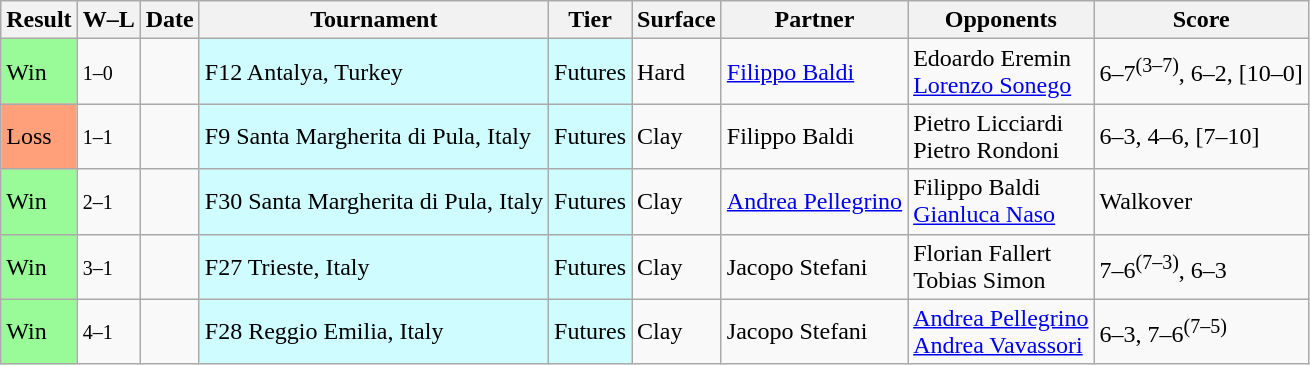<table class="sortable wikitable">
<tr>
<th>Result</th>
<th class="unsortable">W–L</th>
<th>Date</th>
<th>Tournament</th>
<th>Tier</th>
<th>Surface</th>
<th>Partner</th>
<th>Opponents</th>
<th class="unsortable">Score</th>
</tr>
<tr>
<td bgcolor=98FB98>Win</td>
<td><small>1–0</small></td>
<td></td>
<td style="background:#cffcff;">F12 Antalya, Turkey</td>
<td style="background:#cffcff;">Futures</td>
<td>Hard</td>
<td> <a href='#'>Filippo Baldi</a></td>
<td> Edoardo Eremin<br> <a href='#'>Lorenzo Sonego</a></td>
<td>6–7<sup>(3–7)</sup>, 6–2, [10–0]</td>
</tr>
<tr>
<td bgcolor=FFA07A>Loss</td>
<td><small>1–1</small></td>
<td></td>
<td style="background:#cffcff;">F9 Santa Margherita di Pula, Italy</td>
<td style="background:#cffcff;">Futures</td>
<td>Clay</td>
<td> Filippo Baldi</td>
<td> Pietro Licciardi<br> Pietro Rondoni</td>
<td>6–3, 4–6, [7–10]</td>
</tr>
<tr>
<td bgcolor=98FB98>Win</td>
<td><small>2–1</small></td>
<td></td>
<td style="background:#cffcff;">F30 Santa Margherita di Pula, Italy</td>
<td style="background:#cffcff;">Futures</td>
<td>Clay</td>
<td> <a href='#'>Andrea Pellegrino</a></td>
<td> Filippo Baldi<br> <a href='#'>Gianluca Naso</a></td>
<td>Walkover</td>
</tr>
<tr>
<td bgcolor=98FB98>Win</td>
<td><small>3–1</small></td>
<td></td>
<td style="background:#cffcff;">F27 Trieste, Italy</td>
<td style="background:#cffcff;">Futures</td>
<td>Clay</td>
<td> Jacopo Stefani</td>
<td> Florian Fallert<br> Tobias Simon</td>
<td>7–6<sup>(7–3)</sup>, 6–3</td>
</tr>
<tr>
<td bgcolor=98FB98>Win</td>
<td><small>4–1</small></td>
<td></td>
<td style="background:#cffcff;">F28 Reggio Emilia, Italy</td>
<td style="background:#cffcff;">Futures</td>
<td>Clay</td>
<td> Jacopo Stefani</td>
<td> <a href='#'>Andrea Pellegrino</a><br> <a href='#'>Andrea Vavassori</a></td>
<td>6–3, 7–6<sup>(7–5)</sup></td>
</tr>
</table>
